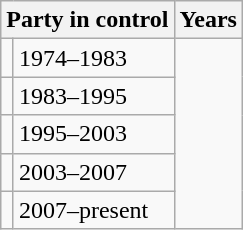<table class="wikitable">
<tr>
<th colspan=2>Party in control</th>
<th>Years</th>
</tr>
<tr>
<td></td>
<td>1974–1983</td>
</tr>
<tr>
<td></td>
<td>1983–1995</td>
</tr>
<tr>
<td></td>
<td>1995–2003</td>
</tr>
<tr>
<td></td>
<td>2003–2007</td>
</tr>
<tr>
<td></td>
<td>2007–present</td>
</tr>
</table>
